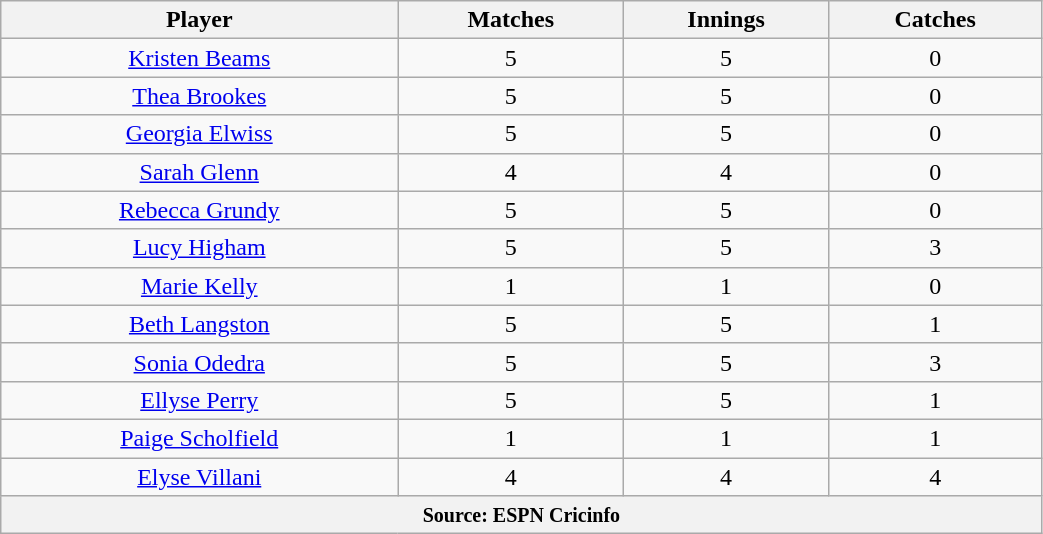<table class="wikitable" style="text-align:center; width:55%;">
<tr>
<th>Player</th>
<th>Matches</th>
<th>Innings</th>
<th>Catches</th>
</tr>
<tr>
<td><a href='#'>Kristen Beams</a></td>
<td>5</td>
<td>5</td>
<td>0</td>
</tr>
<tr>
<td><a href='#'>Thea Brookes</a></td>
<td>5</td>
<td>5</td>
<td>0</td>
</tr>
<tr>
<td><a href='#'>Georgia Elwiss</a></td>
<td>5</td>
<td>5</td>
<td>0</td>
</tr>
<tr>
<td><a href='#'>Sarah Glenn</a></td>
<td>4</td>
<td>4</td>
<td>0</td>
</tr>
<tr>
<td><a href='#'>Rebecca Grundy</a></td>
<td>5</td>
<td>5</td>
<td>0</td>
</tr>
<tr>
<td><a href='#'>Lucy Higham</a></td>
<td>5</td>
<td>5</td>
<td>3</td>
</tr>
<tr>
<td><a href='#'>Marie Kelly</a></td>
<td>1</td>
<td>1</td>
<td>0</td>
</tr>
<tr>
<td><a href='#'>Beth Langston</a></td>
<td>5</td>
<td>5</td>
<td>1</td>
</tr>
<tr>
<td><a href='#'>Sonia Odedra</a></td>
<td>5</td>
<td>5</td>
<td>3</td>
</tr>
<tr>
<td><a href='#'>Ellyse Perry</a></td>
<td>5</td>
<td>5</td>
<td>1</td>
</tr>
<tr>
<td><a href='#'>Paige Scholfield</a></td>
<td>1</td>
<td>1</td>
<td>1</td>
</tr>
<tr>
<td><a href='#'>Elyse Villani</a></td>
<td>4</td>
<td>4</td>
<td>4</td>
</tr>
<tr>
<th colspan="4"><small>Source: ESPN Cricinfo </small></th>
</tr>
</table>
